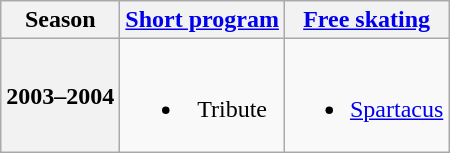<table class=wikitable style=text-align:center>
<tr>
<th>Season</th>
<th><a href='#'>Short program</a></th>
<th><a href='#'>Free skating</a></th>
</tr>
<tr>
<th>2003–2004 <br> </th>
<td><br><ul><li>Tribute <br></li></ul></td>
<td><br><ul><li><a href='#'>Spartacus</a> <br></li></ul></td>
</tr>
</table>
